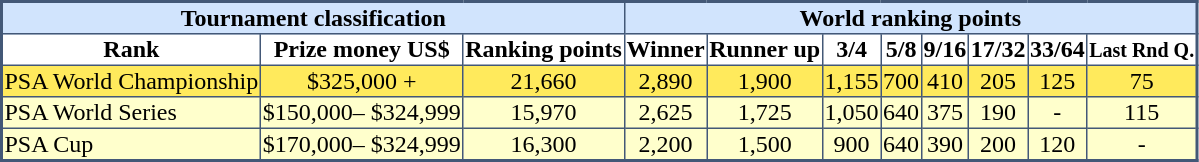<table cellpadding="1" cellspacing="4" border="1" style="border:#435877 solid 2px; border-collapse: collapse;">
<tr bgcolor="#d1e4fd">
<th colspan="3">Tournament classification</th>
<th colspan="8">World ranking points</th>
</tr>
<tr>
<td align="center"><strong>Rank</strong></td>
<td align="center"><strong>Prize money US$</strong></td>
<td align="center"><strong>Ranking points</strong></td>
<td align="center"><strong>Winner</strong></td>
<td align="center"><strong>Runner up</strong></td>
<td align="center"><strong>3/4</strong></td>
<td align="center"><strong>5/8</strong></td>
<td align="center"><strong>9/16</strong></td>
<td align="center"><strong>17/32</strong></td>
<td align="center"><strong>33/64</strong></td>
<td align="center"><small><strong>Last Rnd Q.</strong></small></td>
</tr>
<tr bgcolor=#FFEA5C>
<td>PSA World Championship</td>
<td align="center">$325,000 +</td>
<td align="center">21,660</td>
<td align="center">2,890</td>
<td align="center">1,900</td>
<td align="center">1,155</td>
<td align="center">700</td>
<td align="center">410</td>
<td align="center">205</td>
<td align="center">125</td>
<td align="center">75</td>
</tr>
<tr bgcolor=#FFFFCC>
<td>PSA World Series</td>
<td align="center">$150,000– $324,999</td>
<td align="center">15,970</td>
<td align="center">2,625</td>
<td align="center">1,725</td>
<td align="center">1,050</td>
<td align="center">640</td>
<td align="center">375</td>
<td align="center">190</td>
<td align="center">-</td>
<td align="center">115</td>
</tr>
<tr bgcolor=#FFFFCC>
<td>PSA Cup</td>
<td align="center">$170,000– $324,999</td>
<td align="center">16,300</td>
<td align="center">2,200</td>
<td align="center">1,500</td>
<td align="center">900</td>
<td align="center">640</td>
<td align="center">390</td>
<td align="center">200</td>
<td align="center">120</td>
<td align="center">-</td>
</tr>
</table>
